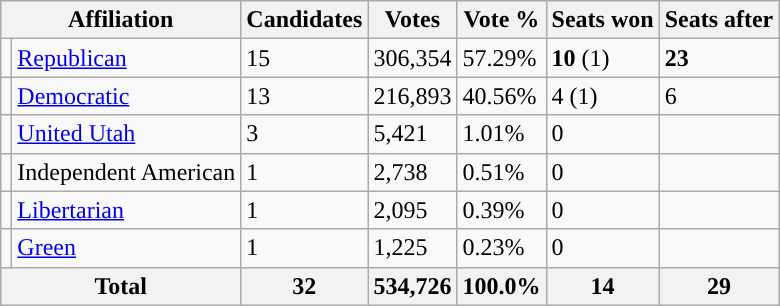<table class="wikitable">
<tr>
<th colspan="2">Affiliation</th>
<th>Candidates</th>
<th>Votes</th>
<th>Vote %</th>
<th>Seats won</th>
<th>Seats after</th>
</tr>
<tr>
<td style="background-color:"></td>
<td><a href='#'>Republican</a></td>
<td>15</td>
<td>306,354</td>
<td>57.29%</td>
<td><strong>10</strong> (1)</td>
<td><strong>23</strong></td>
</tr>
<tr>
<td style="background-color:"></td>
<td><a href='#'>Democratic</a></td>
<td>13</td>
<td>216,893</td>
<td>40.56%</td>
<td>4 (1)</td>
<td>6</td>
</tr>
<tr>
<td style="background-color:"></td>
<td><a href='#'>United Utah</a></td>
<td>3</td>
<td>5,421</td>
<td>1.01%</td>
<td>0</td>
<td></td>
</tr>
<tr>
<td style="background-color:"></td>
<td>Independent American</td>
<td>1</td>
<td>2,738</td>
<td>0.51%</td>
<td>0</td>
<td></td>
</tr>
<tr>
<td style="background-color:"></td>
<td><a href='#'>Libertarian</a></td>
<td>1</td>
<td>2,095</td>
<td>0.39%</td>
<td>0</td>
<td></td>
</tr>
<tr>
<td style="background-color:"></td>
<td><a href='#'>Green</a></td>
<td>1</td>
<td>1,225</td>
<td>0.23%</td>
<td>0</td>
<td></td>
</tr>
<tr>
<th colspan="2">Total</th>
<th>32</th>
<th>534,726</th>
<th>100.0%</th>
<th>14</th>
<th>29</th>
</tr>
</table>
